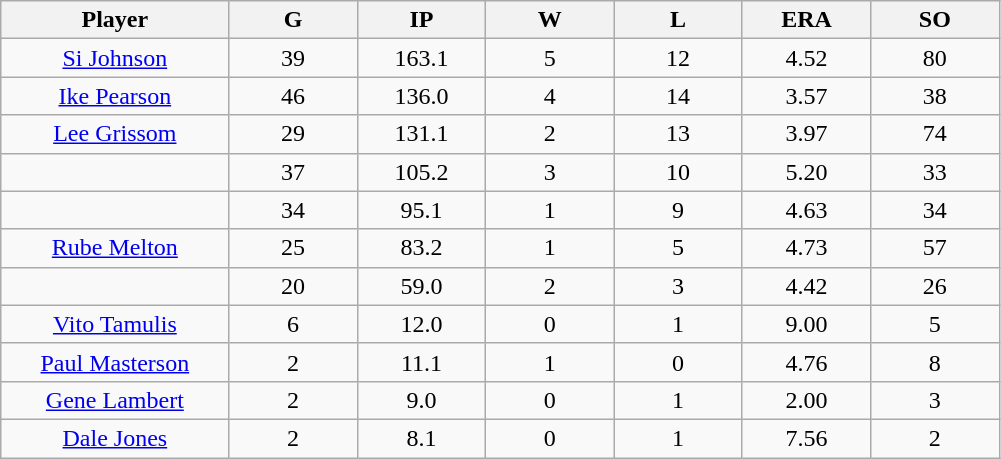<table class="wikitable sortable">
<tr>
<th bgcolor="#DDDDFF" width="16%">Player</th>
<th bgcolor="#DDDDFF" width="9%">G</th>
<th bgcolor="#DDDDFF" width="9%">IP</th>
<th bgcolor="#DDDDFF" width="9%">W</th>
<th bgcolor="#DDDDFF" width="9%">L</th>
<th bgcolor="#DDDDFF" width="9%">ERA</th>
<th bgcolor="#DDDDFF" width="9%">SO</th>
</tr>
<tr align="center">
<td><a href='#'>Si Johnson</a></td>
<td>39</td>
<td>163.1</td>
<td>5</td>
<td>12</td>
<td>4.52</td>
<td>80</td>
</tr>
<tr align="center">
<td><a href='#'>Ike Pearson</a></td>
<td>46</td>
<td>136.0</td>
<td>4</td>
<td>14</td>
<td>3.57</td>
<td>38</td>
</tr>
<tr align="center">
<td><a href='#'>Lee Grissom</a></td>
<td>29</td>
<td>131.1</td>
<td>2</td>
<td>13</td>
<td>3.97</td>
<td>74</td>
</tr>
<tr align="center">
<td></td>
<td>37</td>
<td>105.2</td>
<td>3</td>
<td>10</td>
<td>5.20</td>
<td>33</td>
</tr>
<tr align="center">
<td></td>
<td>34</td>
<td>95.1</td>
<td>1</td>
<td>9</td>
<td>4.63</td>
<td>34</td>
</tr>
<tr align="center">
<td><a href='#'>Rube Melton</a></td>
<td>25</td>
<td>83.2</td>
<td>1</td>
<td>5</td>
<td>4.73</td>
<td>57</td>
</tr>
<tr align="center">
<td></td>
<td>20</td>
<td>59.0</td>
<td>2</td>
<td>3</td>
<td>4.42</td>
<td>26</td>
</tr>
<tr align="center">
<td><a href='#'>Vito Tamulis</a></td>
<td>6</td>
<td>12.0</td>
<td>0</td>
<td>1</td>
<td>9.00</td>
<td>5</td>
</tr>
<tr align="center">
<td><a href='#'>Paul Masterson</a></td>
<td>2</td>
<td>11.1</td>
<td>1</td>
<td>0</td>
<td>4.76</td>
<td>8</td>
</tr>
<tr align="center">
<td><a href='#'>Gene Lambert</a></td>
<td>2</td>
<td>9.0</td>
<td>0</td>
<td>1</td>
<td>2.00</td>
<td>3</td>
</tr>
<tr align="center">
<td><a href='#'>Dale Jones</a></td>
<td>2</td>
<td>8.1</td>
<td>0</td>
<td>1</td>
<td>7.56</td>
<td>2</td>
</tr>
</table>
